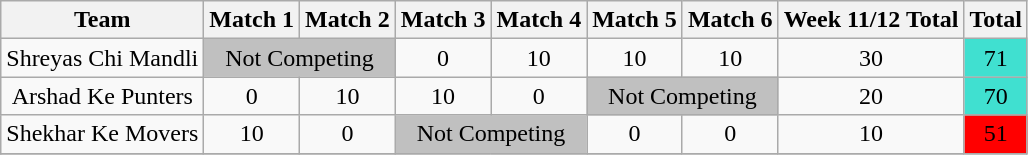<table class="wikitable">
<tr align="center">
<th>Team</th>
<th>Match 1</th>
<th>Match 2</th>
<th>Match 3</th>
<th>Match 4</th>
<th>Match 5</th>
<th>Match 6</th>
<th>Week 11/12 Total</th>
<th>Total</th>
</tr>
<tr align="center">
<td>Shreyas Chi Mandli</td>
<td colspan="2" style="background:#C0C0C0">Not Competing</td>
<td>0</td>
<td>10</td>
<td>10</td>
<td>10</td>
<td>30</td>
<td style="background: #40E0D0">71</td>
</tr>
<tr align="center">
<td>Arshad Ke Punters</td>
<td>0</td>
<td>10</td>
<td>10</td>
<td>0</td>
<td colspan="2" style="background:#C0C0C0">Not Competing</td>
<td>20</td>
<td style="background: #40E0D0">70</td>
</tr>
<tr align="center">
<td>Shekhar Ke Movers</td>
<td>10</td>
<td>0</td>
<td colspan="2" style="background:#C0C0C0">Not Competing</td>
<td>0</td>
<td>0</td>
<td>10</td>
<td style="background: #FF0000">51</td>
</tr>
<tr align="center">
</tr>
</table>
